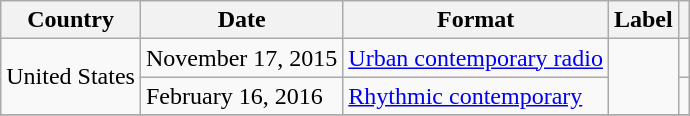<table class="wikitable sortable plainrowheaders">
<tr>
<th>Country</th>
<th>Date</th>
<th>Format</th>
<th>Label</th>
<th></th>
</tr>
<tr>
<td scope="row" rowspan="2">United States</td>
<td>November 17, 2015</td>
<td><a href='#'>Urban contemporary radio</a></td>
<td rowspan="2"></td>
<td></td>
</tr>
<tr>
<td>February 16, 2016</td>
<td><a href='#'>Rhythmic contemporary</a></td>
<td></td>
</tr>
<tr>
</tr>
</table>
